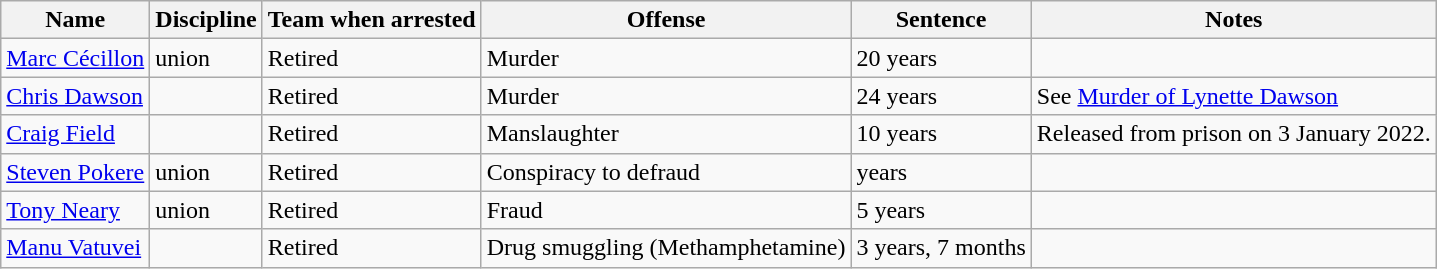<table class="wikitable">
<tr>
<th>Name</th>
<th>Discipline</th>
<th>Team when arrested</th>
<th>Offense</th>
<th>Sentence</th>
<th>Notes</th>
</tr>
<tr>
<td><a href='#'>Marc Cécillon</a></td>
<td>union</td>
<td>Retired</td>
<td>Murder</td>
<td>20 years</td>
<td></td>
</tr>
<tr>
<td><a href='#'>Chris Dawson</a></td>
<td></td>
<td>Retired</td>
<td>Murder</td>
<td>24 years</td>
<td>See <a href='#'>Murder of Lynette Dawson</a></td>
</tr>
<tr>
<td><a href='#'>Craig Field</a></td>
<td></td>
<td>Retired</td>
<td>Manslaughter</td>
<td>10 years</td>
<td> Released from prison on 3 January 2022.</td>
</tr>
<tr>
<td><a href='#'>Steven Pokere</a></td>
<td>union</td>
<td>Retired</td>
<td>Conspiracy to defraud</td>
<td> years</td>
<td></td>
</tr>
<tr>
<td><a href='#'>Tony Neary</a></td>
<td>union</td>
<td>Retired</td>
<td>Fraud</td>
<td>5 years</td>
<td></td>
</tr>
<tr>
<td><a href='#'>Manu Vatuvei</a></td>
<td></td>
<td>Retired</td>
<td>Drug smuggling (Methamphetamine)</td>
<td>3 years, 7 months</td>
<td></td>
</tr>
</table>
